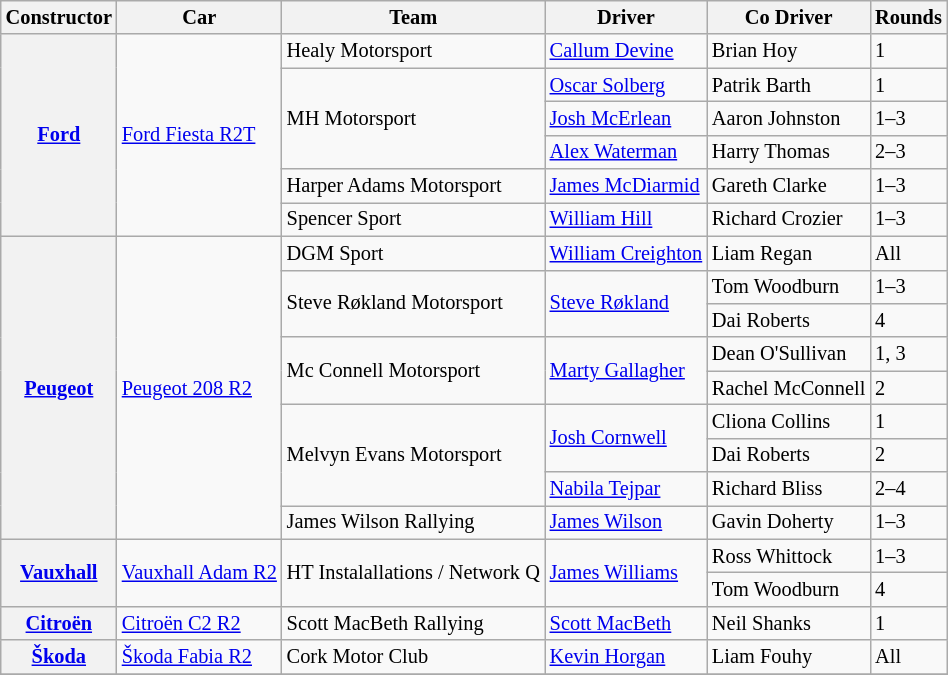<table class=wikitable style="font-size: 85%">
<tr>
<th>Constructor</th>
<th>Car</th>
<th>Team</th>
<th>Driver</th>
<th>Co Driver</th>
<th>Rounds</th>
</tr>
<tr>
<th rowspan="6"><a href='#'>Ford</a></th>
<td rowspan="6"><a href='#'>Ford Fiesta R2T</a></td>
<td> Healy Motorsport</td>
<td> <a href='#'>Callum Devine</a></td>
<td> Brian Hoy</td>
<td>1</td>
</tr>
<tr>
<td rowspan="3"> MH Motorsport</td>
<td> <a href='#'>Oscar Solberg</a></td>
<td> Patrik Barth</td>
<td>1</td>
</tr>
<tr>
<td> <a href='#'>Josh McErlean</a></td>
<td> Aaron Johnston</td>
<td>1–3</td>
</tr>
<tr>
<td> <a href='#'>Alex Waterman</a></td>
<td> Harry Thomas</td>
<td>2–3</td>
</tr>
<tr>
<td> Harper Adams Motorsport</td>
<td> <a href='#'>James McDiarmid</a></td>
<td> Gareth Clarke</td>
<td>1–3</td>
</tr>
<tr>
<td> Spencer Sport</td>
<td> <a href='#'>William Hill</a></td>
<td> Richard Crozier</td>
<td>1–3</td>
</tr>
<tr>
<th rowspan="9"><a href='#'>Peugeot</a></th>
<td rowspan="9"><a href='#'>Peugeot 208 R2</a></td>
<td> DGM Sport</td>
<td> <a href='#'>William Creighton</a></td>
<td> Liam Regan</td>
<td>All</td>
</tr>
<tr>
<td rowspan="2"> Steve Røkland Motorsport</td>
<td rowspan="2"> <a href='#'>Steve Røkland</a></td>
<td> Tom Woodburn</td>
<td>1–3</td>
</tr>
<tr>
<td> Dai Roberts</td>
<td>4</td>
</tr>
<tr>
<td rowspan=2> Mc Connell Motorsport</td>
<td rowspan=2> <a href='#'>Marty Gallagher</a></td>
<td> Dean O'Sullivan</td>
<td>1, 3</td>
</tr>
<tr>
<td> Rachel McConnell</td>
<td>2</td>
</tr>
<tr>
<td rowspan="3"> Melvyn Evans Motorsport</td>
<td rowspan="2"> <a href='#'>Josh Cornwell</a></td>
<td> Cliona Collins</td>
<td>1</td>
</tr>
<tr>
<td> Dai Roberts</td>
<td>2</td>
</tr>
<tr>
<td> <a href='#'>Nabila Tejpar</a></td>
<td> Richard Bliss</td>
<td>2–4</td>
</tr>
<tr>
<td> James Wilson Rallying</td>
<td> <a href='#'>James Wilson</a></td>
<td> Gavin Doherty</td>
<td>1–3</td>
</tr>
<tr>
<th rowspan="2"><a href='#'>Vauxhall</a></th>
<td rowspan="2"><a href='#'>Vauxhall Adam R2</a></td>
<td rowspan="2"> HT Instalallations / Network Q</td>
<td rowspan="2"> <a href='#'>James Williams</a></td>
<td> Ross Whittock</td>
<td>1–3</td>
</tr>
<tr>
<td> Tom Woodburn</td>
<td>4</td>
</tr>
<tr>
<th><a href='#'>Citroën</a></th>
<td><a href='#'>Citroën C2 R2</a></td>
<td> Scott MacBeth Rallying</td>
<td> <a href='#'>Scott MacBeth</a></td>
<td> Neil Shanks</td>
<td>1</td>
</tr>
<tr>
<th><a href='#'>Škoda</a></th>
<td><a href='#'>Škoda Fabia R2</a></td>
<td> Cork Motor Club</td>
<td> <a href='#'>Kevin Horgan</a></td>
<td> Liam Fouhy</td>
<td>All</td>
</tr>
<tr>
</tr>
</table>
